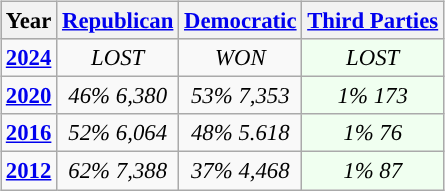<table class="wikitable" style="float:right; font-size:95%;">
<tr bgcolor=lightgrey>
<th>Year</th>
<th><a href='#'>Republican</a></th>
<th><a href='#'>Democratic</a></th>
<th><a href='#'>Third Parties</a></th>
</tr>
<tr>
<td style="text-align:center; "><strong><a href='#'>2024</a></strong></td>
<td style="text-align:center; "><em>LOST</em></td>
<td style="text-align:center; "><em>WON</em></td>
<td style="text-align:center; background:honeyDew;"><em>LOST</em></td>
</tr>
<tr>
<td style="text-align:center; "><strong><a href='#'>2020</a></strong></td>
<td style="text-align:center; "><em>46%</em> <em>6,380</em></td>
<td style="text-align:center; "><em>53%</em> <em>7,353</em></td>
<td style="text-align:center; background:honeyDew;"><em>1%</em> <em>173</em></td>
</tr>
<tr>
<td style="text-align:center; "><strong><a href='#'>2016</a></strong></td>
<td style="text-align:center; "><em>52%</em> <em>6,064</em></td>
<td style="text-align:center; "><em>48%</em> <em>5.618</em></td>
<td style="text-align:center; background:honeyDew;"><em>1%</em> <em>76</em></td>
</tr>
<tr>
<td style="text-align:center; "><strong><a href='#'>2012</a></strong></td>
<td style="text-align:center; "><em>62%</em> <em>7,388</em></td>
<td style="text-align:center; "><em>37%</em> <em>4,468</em></td>
<td style="text-align:center; background:honeyDew;"><em>1%</em> <em>87</em></td>
</tr>
</table>
